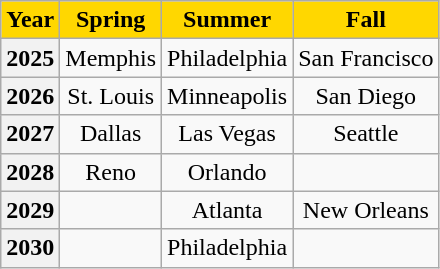<table class="sortable wikitable" style="text-align:center">
<tr>
<th style="background:gold; color:black">Year</th>
<th style="background:gold; color:black">Spring</th>
<th style="background:gold; color:black">Summer</th>
<th style="background:gold; color:black">Fall</th>
</tr>
<tr>
<th>2025</th>
<td>Memphis</td>
<td>Philadelphia</td>
<td>San Francisco</td>
</tr>
<tr>
<th>2026</th>
<td>St. Louis</td>
<td>Minneapolis</td>
<td>San Diego</td>
</tr>
<tr>
<th>2027</th>
<td>Dallas</td>
<td>Las Vegas</td>
<td>Seattle</td>
</tr>
<tr>
<th>2028</th>
<td>Reno</td>
<td>Orlando</td>
<td></td>
</tr>
<tr>
<th>2029</th>
<td></td>
<td>Atlanta</td>
<td>New Orleans</td>
</tr>
<tr>
<th>2030</th>
<td></td>
<td>Philadelphia</td>
<td></td>
</tr>
</table>
